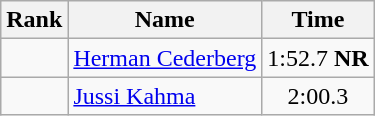<table class="wikitable" style="text-align:center">
<tr>
<th>Rank</th>
<th>Name</th>
<th>Time</th>
</tr>
<tr>
<td></td>
<td align=left><a href='#'>Herman Cederberg</a></td>
<td>1:52.7 <strong>NR</strong></td>
</tr>
<tr>
<td></td>
<td align=left><a href='#'>Jussi Kahma</a></td>
<td>2:00.3</td>
</tr>
</table>
